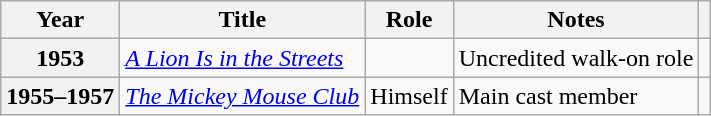<table class="wikitable plainrowheaders sortable" style="margin-right: 0;">
<tr>
<th scope="col">Year</th>
<th scope="col">Title</th>
<th scope="col">Role</th>
<th scope="col" class="unsortable">Notes</th>
<th scope="col" class="unsortable"></th>
</tr>
<tr>
<th scope="row">1953</th>
<td><em><a href='#'>A Lion Is in the Streets</a></em></td>
<td></td>
<td>Uncredited walk-on role</td>
<td style="text-align:center;"></td>
</tr>
<tr>
<th scope="row">1955–1957</th>
<td><em><a href='#'>The Mickey Mouse Club</a></em></td>
<td>Himself</td>
<td>Main cast member</td>
<td style="text-align:center"></td>
</tr>
</table>
